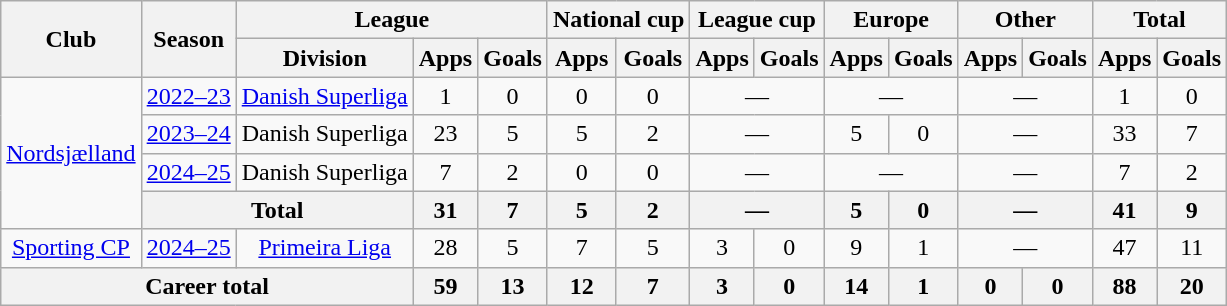<table class="wikitable" style="text-align:center">
<tr>
<th rowspan="2">Club</th>
<th rowspan="2">Season</th>
<th colspan="3">League</th>
<th colspan="2">National cup</th>
<th colspan="2">League cup</th>
<th colspan="2">Europe</th>
<th colspan="2">Other</th>
<th colspan="2">Total</th>
</tr>
<tr>
<th>Division</th>
<th>Apps</th>
<th>Goals</th>
<th>Apps</th>
<th>Goals</th>
<th>Apps</th>
<th>Goals</th>
<th>Apps</th>
<th>Goals</th>
<th>Apps</th>
<th>Goals</th>
<th>Apps</th>
<th>Goals</th>
</tr>
<tr>
<td rowspan="4"><a href='#'>Nordsjælland</a></td>
<td><a href='#'>2022–23</a></td>
<td><a href='#'>Danish Superliga</a></td>
<td>1</td>
<td>0</td>
<td>0</td>
<td>0</td>
<td colspan="2">—</td>
<td colspan="2">—</td>
<td colspan="2">—</td>
<td>1</td>
<td>0</td>
</tr>
<tr>
<td><a href='#'>2023–24</a></td>
<td>Danish Superliga</td>
<td>23</td>
<td>5</td>
<td>5</td>
<td>2</td>
<td colspan="2">—</td>
<td>5</td>
<td>0</td>
<td colspan="2">—</td>
<td>33</td>
<td>7</td>
</tr>
<tr>
<td><a href='#'>2024–25</a></td>
<td>Danish Superliga</td>
<td>7</td>
<td>2</td>
<td>0</td>
<td>0</td>
<td colspan="2">—</td>
<td colspan="2">—</td>
<td colspan="2">—</td>
<td>7</td>
<td>2</td>
</tr>
<tr>
<th colspan="2">Total</th>
<th>31</th>
<th>7</th>
<th>5</th>
<th>2</th>
<th colspan="2">—</th>
<th>5</th>
<th>0</th>
<th colspan="2">—</th>
<th>41</th>
<th>9</th>
</tr>
<tr>
<td><a href='#'>Sporting CP</a></td>
<td><a href='#'>2024–25</a></td>
<td><a href='#'>Primeira Liga</a></td>
<td>28</td>
<td>5</td>
<td>7</td>
<td>5</td>
<td>3</td>
<td>0</td>
<td>9</td>
<td>1</td>
<td colspan="2">—</td>
<td>47</td>
<td>11</td>
</tr>
<tr>
<th colspan="3">Career total</th>
<th>59</th>
<th>13</th>
<th>12</th>
<th>7</th>
<th>3</th>
<th>0</th>
<th>14</th>
<th>1</th>
<th>0</th>
<th>0</th>
<th>88</th>
<th>20</th>
</tr>
</table>
